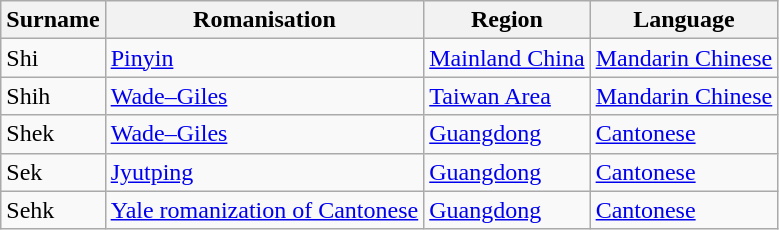<table class="wikitable">
<tr>
<th>Surname</th>
<th>Romanisation</th>
<th>Region</th>
<th>Language</th>
</tr>
<tr>
<td>Shi</td>
<td><a href='#'>Pinyin</a></td>
<td><a href='#'>Mainland China</a></td>
<td><a href='#'>Mandarin Chinese</a></td>
</tr>
<tr>
<td>Shih</td>
<td><a href='#'>Wade–Giles</a></td>
<td><a href='#'>Taiwan Area</a></td>
<td><a href='#'>Mandarin Chinese</a></td>
</tr>
<tr>
<td>Shek</td>
<td><a href='#'>Wade–Giles</a></td>
<td><a href='#'>Guangdong</a></td>
<td><a href='#'>Cantonese</a></td>
</tr>
<tr>
<td>Sek</td>
<td><a href='#'>Jyutping</a></td>
<td><a href='#'>Guangdong</a></td>
<td><a href='#'>Cantonese</a></td>
</tr>
<tr>
<td>Sehk</td>
<td><a href='#'>Yale romanization of Cantonese</a></td>
<td><a href='#'>Guangdong</a></td>
<td><a href='#'>Cantonese</a></td>
</tr>
</table>
